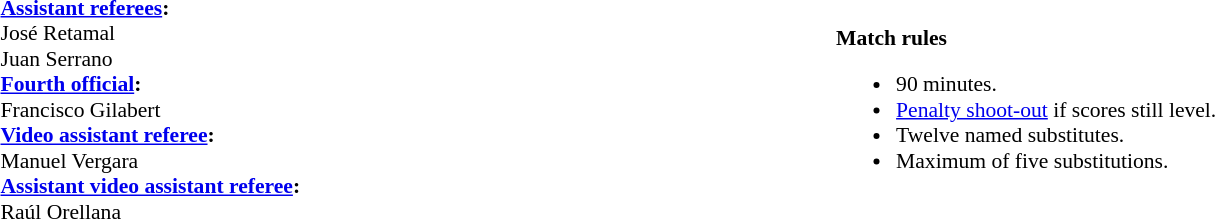<table width=100% style="font-size:90%">
<tr>
<td><br><strong><a href='#'>Assistant referees</a>:</strong>
<br>José Retamal
<br>Juan Serrano
<br><strong><a href='#'>Fourth official</a>:</strong>
<br>Francisco Gilabert
<br><strong><a href='#'>Video assistant referee</a>:</strong>
<br>Manuel Vergara
<br><strong><a href='#'>Assistant video assistant referee</a>:</strong>
<br>Raúl Orellana</td>
<td><br><strong>Match rules</strong><ul><li>90 minutes.</li><li><a href='#'>Penalty shoot-out</a> if scores still level.</li><li>Twelve named substitutes.</li><li>Maximum of five substitutions.</li></ul></td>
</tr>
</table>
